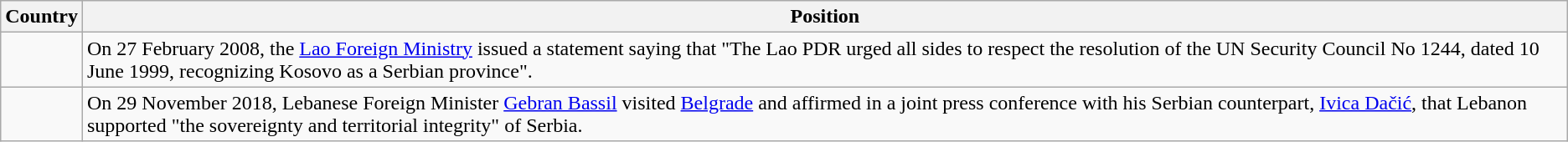<table class="wikitable">
<tr>
<th>Country</th>
<th>Position</th>
</tr>
<tr>
<td></td>
<td>On 27 February 2008, the <a href='#'>Lao Foreign Ministry</a> issued a statement saying that "The Lao PDR urged all sides to respect the resolution of the UN Security Council No 1244, dated 10 June 1999, recognizing Kosovo as a Serbian province".</td>
</tr>
<tr>
<td nowrap></td>
<td>On 29 November 2018, Lebanese Foreign Minister <a href='#'>Gebran Bassil</a> visited <a href='#'>Belgrade</a> and affirmed in a joint press conference with his Serbian counterpart, <a href='#'>Ivica Dačić</a>, that Lebanon supported "the sovereignty and territorial integrity" of Serbia.</td>
</tr>
</table>
